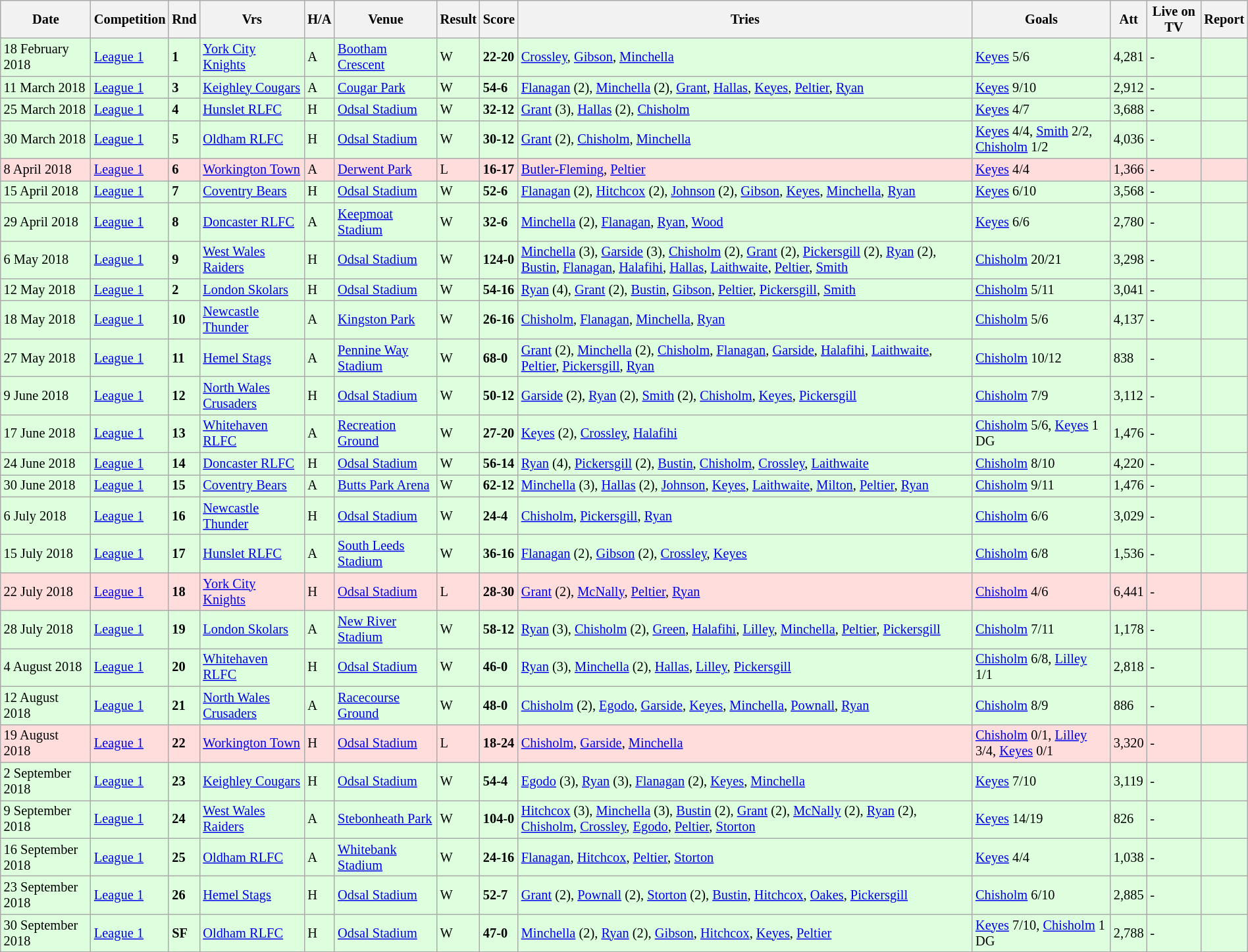<table class="wikitable"  style="font-size:85%; width:100%;">
<tr>
<th>Date</th>
<th>Competition</th>
<th>Rnd</th>
<th>Vrs</th>
<th>H/A</th>
<th>Venue</th>
<th>Result</th>
<th>Score</th>
<th>Tries</th>
<th>Goals</th>
<th>Att</th>
<th>Live on TV</th>
<th>Report</th>
</tr>
<tr style="background:#ddffdd;" width=20 | >
<td>18 February 2018</td>
<td><a href='#'>League 1</a></td>
<td><strong>1</strong></td>
<td><a href='#'>York City Knights</a></td>
<td>A</td>
<td><a href='#'>Bootham Crescent</a></td>
<td>W</td>
<td><strong>22-20</strong></td>
<td><a href='#'>Crossley</a>, <a href='#'>Gibson</a>, <a href='#'>Minchella</a></td>
<td><a href='#'>Keyes</a> 5/6</td>
<td>4,281</td>
<td>-</td>
<td></td>
</tr>
<tr style="background:#ddffdd;" width=20 | >
<td>11 March 2018</td>
<td><a href='#'>League 1</a></td>
<td><strong>3</strong></td>
<td><a href='#'>Keighley Cougars</a></td>
<td>A</td>
<td><a href='#'>Cougar Park</a></td>
<td>W</td>
<td><strong>54-6</strong></td>
<td><a href='#'>Flanagan</a> (2), <a href='#'>Minchella</a> (2), <a href='#'>Grant</a>, <a href='#'>Hallas</a>, <a href='#'>Keyes</a>, <a href='#'>Peltier</a>, <a href='#'>Ryan</a></td>
<td><a href='#'>Keyes</a> 9/10</td>
<td>2,912</td>
<td>-</td>
<td></td>
</tr>
<tr style="background:#ddffdd;" width=20 | >
<td>25 March 2018</td>
<td><a href='#'>League 1</a></td>
<td><strong>4</strong></td>
<td><a href='#'>Hunslet RLFC</a></td>
<td>H</td>
<td><a href='#'>Odsal Stadium</a></td>
<td>W</td>
<td><strong>32-12</strong></td>
<td><a href='#'>Grant</a> (3), <a href='#'>Hallas</a> (2), <a href='#'>Chisholm</a></td>
<td><a href='#'>Keyes</a> 4/7</td>
<td>3,688</td>
<td>-</td>
<td></td>
</tr>
<tr style="background:#ddffdd;" width=20 | >
<td>30 March 2018</td>
<td><a href='#'>League 1</a></td>
<td><strong>5</strong></td>
<td><a href='#'>Oldham RLFC</a></td>
<td>H</td>
<td><a href='#'>Odsal Stadium</a></td>
<td>W</td>
<td><strong>30-12</strong></td>
<td><a href='#'>Grant</a> (2), <a href='#'>Chisholm</a>, <a href='#'>Minchella</a></td>
<td><a href='#'>Keyes</a> 4/4, <a href='#'>Smith</a> 2/2, <a href='#'>Chisholm</a> 1/2</td>
<td>4,036</td>
<td>-</td>
<td></td>
</tr>
<tr style="background:#ffdddd;" width=20 | >
<td>8 April 2018</td>
<td><a href='#'>League 1</a></td>
<td><strong>6</strong></td>
<td><a href='#'>Workington Town</a></td>
<td>A</td>
<td><a href='#'>Derwent Park</a></td>
<td>L</td>
<td><strong>16-17</strong></td>
<td><a href='#'>Butler-Fleming</a>, <a href='#'>Peltier</a></td>
<td><a href='#'>Keyes</a> 4/4</td>
<td>1,366</td>
<td>-</td>
<td></td>
</tr>
<tr style="background:#ddffdd;" width=20 | >
<td>15 April 2018</td>
<td><a href='#'>League 1</a></td>
<td><strong>7</strong></td>
<td><a href='#'>Coventry Bears</a></td>
<td>H</td>
<td><a href='#'>Odsal Stadium</a></td>
<td>W</td>
<td><strong>52-6</strong></td>
<td><a href='#'>Flanagan</a> (2), <a href='#'>Hitchcox</a> (2), <a href='#'>Johnson</a> (2), <a href='#'>Gibson</a>, <a href='#'>Keyes</a>, <a href='#'>Minchella</a>, <a href='#'>Ryan</a></td>
<td><a href='#'>Keyes</a> 6/10</td>
<td>3,568</td>
<td>-</td>
<td></td>
</tr>
<tr style="background:#ddffdd;" width=20 | >
<td>29 April 2018</td>
<td><a href='#'>League 1</a></td>
<td><strong>8</strong></td>
<td><a href='#'>Doncaster RLFC</a></td>
<td>A</td>
<td><a href='#'>Keepmoat Stadium</a></td>
<td>W</td>
<td><strong>32-6</strong></td>
<td><a href='#'>Minchella</a> (2), <a href='#'>Flanagan</a>, <a href='#'>Ryan</a>, <a href='#'>Wood</a></td>
<td><a href='#'>Keyes</a> 6/6</td>
<td>2,780</td>
<td>-</td>
<td></td>
</tr>
<tr style="background:#ddffdd;" width=20 | >
<td>6 May 2018</td>
<td><a href='#'>League 1</a></td>
<td><strong>9</strong></td>
<td><a href='#'>West Wales Raiders</a></td>
<td>H</td>
<td><a href='#'>Odsal Stadium</a></td>
<td>W</td>
<td><strong>124-0</strong></td>
<td><a href='#'>Minchella</a> (3), <a href='#'>Garside</a> (3), <a href='#'>Chisholm</a> (2), <a href='#'>Grant</a> (2), <a href='#'>Pickersgill</a> (2), <a href='#'>Ryan</a> (2), <a href='#'>Bustin</a>, <a href='#'>Flanagan</a>, <a href='#'>Halafihi</a>, <a href='#'>Hallas</a>, <a href='#'>Laithwaite</a>, <a href='#'>Peltier</a>, <a href='#'>Smith</a></td>
<td><a href='#'>Chisholm</a> 20/21</td>
<td>3,298</td>
<td>-</td>
<td></td>
</tr>
<tr style="background:#ddffdd;" width=20 | >
<td>12 May 2018</td>
<td><a href='#'>League 1</a></td>
<td><strong>2</strong></td>
<td><a href='#'>London Skolars</a></td>
<td>H</td>
<td><a href='#'>Odsal Stadium</a></td>
<td>W</td>
<td><strong>54-16</strong></td>
<td><a href='#'>Ryan</a> (4), <a href='#'>Grant</a> (2), <a href='#'>Bustin</a>, <a href='#'>Gibson</a>, <a href='#'>Peltier</a>, <a href='#'>Pickersgill</a>, <a href='#'>Smith</a></td>
<td><a href='#'>Chisholm</a> 5/11</td>
<td>3,041</td>
<td>-</td>
<td></td>
</tr>
<tr style="background:#ddffdd;" width=20 | >
<td>18 May 2018</td>
<td><a href='#'>League 1</a></td>
<td><strong>10</strong></td>
<td><a href='#'>Newcastle Thunder</a></td>
<td>A</td>
<td><a href='#'>Kingston Park</a></td>
<td>W</td>
<td><strong>26-16</strong></td>
<td><a href='#'>Chisholm</a>, <a href='#'>Flanagan</a>, <a href='#'>Minchella</a>, <a href='#'>Ryan</a></td>
<td><a href='#'>Chisholm</a> 5/6</td>
<td>4,137</td>
<td>-</td>
<td></td>
</tr>
<tr style="background:#ddffdd;" width=20 | >
<td>27 May 2018</td>
<td><a href='#'>League 1</a></td>
<td><strong>11</strong></td>
<td><a href='#'>Hemel Stags</a></td>
<td>A</td>
<td><a href='#'>Pennine Way Stadium</a></td>
<td>W</td>
<td><strong>68-0</strong></td>
<td><a href='#'>Grant</a> (2), <a href='#'>Minchella</a> (2), <a href='#'>Chisholm</a>, <a href='#'>Flanagan</a>, <a href='#'>Garside</a>, <a href='#'>Halafihi</a>, <a href='#'>Laithwaite</a>, <a href='#'>Peltier</a>, <a href='#'>Pickersgill</a>, <a href='#'>Ryan</a></td>
<td><a href='#'>Chisholm</a> 10/12</td>
<td>838</td>
<td>-</td>
<td></td>
</tr>
<tr style="background:#ddffdd;" width=20 | >
<td>9 June 2018</td>
<td><a href='#'>League 1</a></td>
<td><strong>12</strong></td>
<td><a href='#'>North Wales Crusaders</a></td>
<td>H</td>
<td><a href='#'>Odsal Stadium</a></td>
<td>W</td>
<td><strong>50-12</strong></td>
<td><a href='#'>Garside</a> (2), <a href='#'>Ryan</a> (2), <a href='#'>Smith</a> (2), <a href='#'>Chisholm</a>, <a href='#'>Keyes</a>, <a href='#'>Pickersgill</a></td>
<td><a href='#'>Chisholm</a> 7/9</td>
<td>3,112</td>
<td>-</td>
<td></td>
</tr>
<tr style="background:#ddffdd;" width=20 | >
<td>17 June 2018</td>
<td><a href='#'>League 1</a></td>
<td><strong>13</strong></td>
<td><a href='#'>Whitehaven RLFC</a></td>
<td>A</td>
<td><a href='#'>Recreation Ground</a></td>
<td>W</td>
<td><strong>27-20</strong></td>
<td><a href='#'>Keyes</a> (2), <a href='#'>Crossley</a>, <a href='#'>Halafihi</a></td>
<td><a href='#'>Chisholm</a> 5/6, <a href='#'>Keyes</a> 1 DG</td>
<td>1,476</td>
<td>-</td>
<td></td>
</tr>
<tr style="background:#ddffdd;" width=20 | >
<td>24 June 2018</td>
<td><a href='#'>League 1</a></td>
<td><strong>14</strong></td>
<td><a href='#'>Doncaster RLFC</a></td>
<td>H</td>
<td><a href='#'>Odsal Stadium</a></td>
<td>W</td>
<td><strong>56-14</strong></td>
<td><a href='#'>Ryan</a> (4), <a href='#'>Pickersgill</a> (2), <a href='#'>Bustin</a>, <a href='#'>Chisholm</a>, <a href='#'>Crossley</a>, <a href='#'>Laithwaite</a></td>
<td><a href='#'>Chisholm</a> 8/10</td>
<td>4,220</td>
<td>-</td>
<td></td>
</tr>
<tr style="background:#ddffdd;" width=20 | >
<td>30 June 2018</td>
<td><a href='#'>League 1</a></td>
<td><strong>15</strong></td>
<td><a href='#'>Coventry Bears</a></td>
<td>A</td>
<td><a href='#'>Butts Park Arena</a></td>
<td>W</td>
<td><strong>62-12</strong></td>
<td><a href='#'>Minchella</a> (3), <a href='#'>Hallas</a> (2), <a href='#'>Johnson</a>, <a href='#'>Keyes</a>, <a href='#'>Laithwaite</a>, <a href='#'>Milton</a>, <a href='#'>Peltier</a>, <a href='#'>Ryan</a></td>
<td><a href='#'>Chisholm</a> 9/11</td>
<td>1,476</td>
<td>-</td>
<td></td>
</tr>
<tr style="background:#ddffdd;" width=20 | >
<td>6 July 2018</td>
<td><a href='#'>League 1</a></td>
<td><strong>16</strong></td>
<td><a href='#'>Newcastle Thunder</a></td>
<td>H</td>
<td><a href='#'>Odsal Stadium</a></td>
<td>W</td>
<td><strong>24-4</strong></td>
<td><a href='#'>Chisholm</a>, <a href='#'>Pickersgill</a>, <a href='#'>Ryan</a></td>
<td><a href='#'>Chisholm</a> 6/6</td>
<td>3,029</td>
<td>-</td>
<td></td>
</tr>
<tr style="background:#ddffdd;" width=20 | >
<td>15 July 2018</td>
<td><a href='#'>League 1</a></td>
<td><strong>17</strong></td>
<td><a href='#'>Hunslet RLFC</a></td>
<td>A</td>
<td><a href='#'>South Leeds Stadium</a></td>
<td>W</td>
<td><strong>36-16</strong></td>
<td><a href='#'>Flanagan</a> (2), <a href='#'>Gibson</a> (2), <a href='#'>Crossley</a>, <a href='#'>Keyes</a></td>
<td><a href='#'>Chisholm</a> 6/8</td>
<td>1,536</td>
<td>-</td>
<td></td>
</tr>
<tr style="background:#ffdddd;" width=20 | >
<td>22 July 2018</td>
<td><a href='#'>League 1</a></td>
<td><strong>18</strong></td>
<td><a href='#'>York City Knights</a></td>
<td>H</td>
<td><a href='#'>Odsal Stadium</a></td>
<td>L</td>
<td><strong>28-30</strong></td>
<td><a href='#'>Grant</a> (2), <a href='#'>McNally</a>, <a href='#'>Peltier</a>, <a href='#'>Ryan</a></td>
<td><a href='#'>Chisholm</a> 4/6</td>
<td>6,441</td>
<td>-</td>
<td></td>
</tr>
<tr style="background:#ddffdd;" width=20 | >
<td>28 July 2018</td>
<td><a href='#'>League 1</a></td>
<td><strong>19</strong></td>
<td><a href='#'>London Skolars</a></td>
<td>A</td>
<td><a href='#'>New River Stadium</a></td>
<td>W</td>
<td><strong>58-12</strong></td>
<td><a href='#'>Ryan</a> (3), <a href='#'>Chisholm</a> (2), <a href='#'>Green</a>, <a href='#'>Halafihi</a>, <a href='#'>Lilley</a>, <a href='#'>Minchella</a>, <a href='#'>Peltier</a>, <a href='#'>Pickersgill</a></td>
<td><a href='#'>Chisholm</a> 7/11</td>
<td>1,178</td>
<td>-</td>
<td></td>
</tr>
<tr style="background:#ddffdd;" width=20 | >
<td>4 August 2018</td>
<td><a href='#'>League 1</a></td>
<td><strong>20</strong></td>
<td><a href='#'>Whitehaven RLFC</a></td>
<td>H</td>
<td><a href='#'>Odsal Stadium</a></td>
<td>W</td>
<td><strong>46-0</strong></td>
<td><a href='#'>Ryan</a> (3), <a href='#'>Minchella</a> (2), <a href='#'>Hallas</a>, <a href='#'>Lilley</a>, <a href='#'>Pickersgill</a></td>
<td><a href='#'>Chisholm</a> 6/8, <a href='#'>Lilley</a> 1/1</td>
<td>2,818</td>
<td>-</td>
<td></td>
</tr>
<tr style="background:#ddffdd;" width=20 | >
<td>12 August 2018</td>
<td><a href='#'>League 1</a></td>
<td><strong>21</strong></td>
<td><a href='#'>North Wales Crusaders</a></td>
<td>A</td>
<td><a href='#'>Racecourse Ground</a></td>
<td>W</td>
<td><strong>48-0</strong></td>
<td><a href='#'>Chisholm</a> (2), <a href='#'>Egodo</a>, <a href='#'>Garside</a>, <a href='#'>Keyes</a>,  <a href='#'>Minchella</a>, <a href='#'>Pownall</a>, <a href='#'>Ryan</a></td>
<td><a href='#'>Chisholm</a> 8/9</td>
<td>886</td>
<td>-</td>
<td></td>
</tr>
<tr style="background:#ffdddd;" width=20 | >
<td>19 August 2018</td>
<td><a href='#'>League 1</a></td>
<td><strong>22</strong></td>
<td><a href='#'>Workington Town</a></td>
<td>H</td>
<td><a href='#'>Odsal Stadium</a></td>
<td>L</td>
<td><strong>18-24</strong></td>
<td><a href='#'>Chisholm</a>, <a href='#'>Garside</a>, <a href='#'>Minchella</a></td>
<td><a href='#'>Chisholm</a> 0/1, <a href='#'>Lilley</a> 3/4, <a href='#'>Keyes</a> 0/1</td>
<td>3,320</td>
<td>-</td>
<td></td>
</tr>
<tr style="background:#ddffdd;" width=20 | >
<td>2 September 2018</td>
<td><a href='#'>League 1</a></td>
<td><strong>23</strong></td>
<td><a href='#'>Keighley Cougars</a></td>
<td>H</td>
<td><a href='#'>Odsal Stadium</a></td>
<td>W</td>
<td><strong>54-4</strong></td>
<td><a href='#'>Egodo</a> (3), <a href='#'>Ryan</a> (3), <a href='#'>Flanagan</a> (2), <a href='#'>Keyes</a>, <a href='#'>Minchella</a></td>
<td><a href='#'>Keyes</a> 7/10</td>
<td>3,119</td>
<td>-</td>
<td></td>
</tr>
<tr style="background:#ddffdd;" width=20 | >
<td>9 September 2018</td>
<td><a href='#'>League 1</a></td>
<td><strong>24</strong></td>
<td><a href='#'>West Wales Raiders</a></td>
<td>A</td>
<td><a href='#'>Stebonheath Park</a></td>
<td>W</td>
<td><strong>104-0</strong></td>
<td><a href='#'>Hitchcox</a> (3), <a href='#'>Minchella</a> (3), <a href='#'>Bustin</a> (2), <a href='#'>Grant</a> (2), <a href='#'>McNally</a> (2), <a href='#'>Ryan</a> (2), <a href='#'>Chisholm</a>, <a href='#'>Crossley</a>, <a href='#'>Egodo</a>, <a href='#'>Peltier</a>, <a href='#'>Storton</a></td>
<td><a href='#'>Keyes</a> 14/19</td>
<td>826</td>
<td>-</td>
<td></td>
</tr>
<tr style="background:#ddffdd;" width=20 | >
<td>16 September 2018</td>
<td><a href='#'>League 1</a></td>
<td><strong>25</strong></td>
<td><a href='#'>Oldham RLFC</a></td>
<td>A</td>
<td><a href='#'>Whitebank Stadium</a></td>
<td>W</td>
<td><strong>24-16</strong></td>
<td><a href='#'>Flanagan</a>, <a href='#'>Hitchcox</a>, <a href='#'>Peltier</a>, <a href='#'>Storton</a></td>
<td><a href='#'>Keyes</a> 4/4</td>
<td>1,038</td>
<td>-</td>
<td></td>
</tr>
<tr style="background:#ddffdd;" width=20 | >
<td>23 September 2018</td>
<td><a href='#'>League 1</a></td>
<td><strong>26</strong></td>
<td><a href='#'>Hemel Stags</a></td>
<td>H</td>
<td><a href='#'>Odsal Stadium</a></td>
<td>W</td>
<td><strong>52-7</strong></td>
<td><a href='#'>Grant</a> (2), <a href='#'>Pownall</a> (2), <a href='#'>Storton</a> (2), <a href='#'>Bustin</a>, <a href='#'>Hitchcox</a>, <a href='#'>Oakes</a>, <a href='#'>Pickersgill</a></td>
<td><a href='#'>Chisholm</a> 6/10</td>
<td>2,885</td>
<td>-</td>
<td></td>
</tr>
<tr style="background:#ddffdd;" width=20 | >
<td>30 September 2018</td>
<td><a href='#'>League 1</a></td>
<td><strong>SF</strong></td>
<td><a href='#'>Oldham RLFC</a></td>
<td>H</td>
<td><a href='#'>Odsal Stadium</a></td>
<td>W</td>
<td><strong>47-0</strong></td>
<td><a href='#'>Minchella</a> (2), <a href='#'>Ryan</a> (2), <a href='#'>Gibson</a>, <a href='#'>Hitchcox</a>, <a href='#'>Keyes</a>, <a href='#'>Peltier</a></td>
<td><a href='#'>Keyes</a> 7/10, <a href='#'>Chisholm</a> 1 DG</td>
<td>2,788</td>
<td>-</td>
<td></td>
</tr>
</table>
